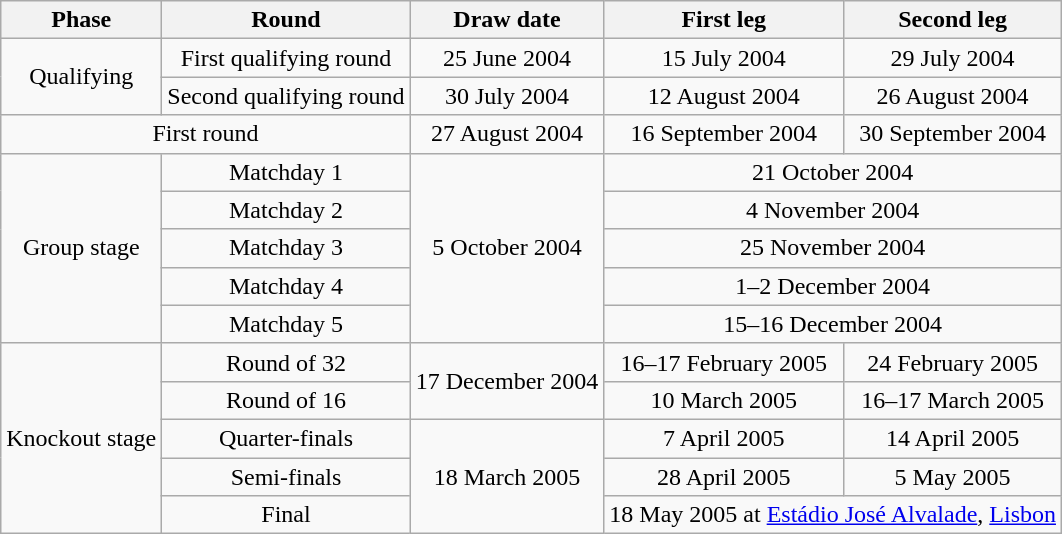<table class="wikitable" style="text-align:center">
<tr>
<th>Phase</th>
<th>Round</th>
<th>Draw date</th>
<th>First leg</th>
<th>Second leg</th>
</tr>
<tr>
<td rowspan="2">Qualifying</td>
<td>First qualifying round</td>
<td>25 June 2004</td>
<td>15 July 2004</td>
<td>29 July 2004</td>
</tr>
<tr>
<td>Second qualifying round</td>
<td>30 July 2004</td>
<td>12 August 2004</td>
<td>26 August 2004</td>
</tr>
<tr>
<td colspan="2">First round</td>
<td>27 August 2004</td>
<td>16 September 2004</td>
<td>30 September 2004</td>
</tr>
<tr>
<td rowspan="5">Group stage</td>
<td>Matchday 1</td>
<td rowspan="5">5 October 2004</td>
<td colspan="2">21 October 2004</td>
</tr>
<tr>
<td>Matchday 2</td>
<td colspan="2">4 November 2004</td>
</tr>
<tr>
<td>Matchday 3</td>
<td colspan="2">25 November 2004</td>
</tr>
<tr>
<td>Matchday 4</td>
<td colspan="2">1–2 December 2004</td>
</tr>
<tr>
<td>Matchday 5</td>
<td colspan="2">15–16 December 2004</td>
</tr>
<tr>
<td rowspan="5">Knockout stage</td>
<td>Round of 32</td>
<td rowspan="2">17 December 2004</td>
<td>16–17 February 2005</td>
<td>24 February 2005</td>
</tr>
<tr>
<td>Round of 16</td>
<td>10 March 2005</td>
<td>16–17 March 2005</td>
</tr>
<tr>
<td>Quarter-finals</td>
<td rowspan="3">18 March 2005</td>
<td>7 April 2005</td>
<td>14 April 2005</td>
</tr>
<tr>
<td>Semi-finals</td>
<td>28 April 2005</td>
<td>5 May 2005</td>
</tr>
<tr>
<td>Final</td>
<td colspan="2">18 May 2005 at <a href='#'>Estádio José Alvalade</a>, <a href='#'>Lisbon</a></td>
</tr>
</table>
